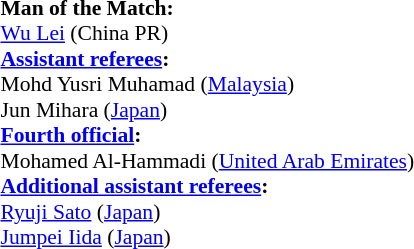<table style="width:100%; font-size:90%;">
<tr>
<td><br><strong>Man of the Match:</strong>
<br><a href='#'>Wu Lei</a> (China PR)<br><strong><a href='#'>Assistant referees</a>:</strong>
<br>Mohd Yusri Muhamad (<a href='#'>Malaysia</a>)
<br>Jun Mihara (<a href='#'>Japan</a>)
<br><strong><a href='#'>Fourth official</a>:</strong>
<br>Mohamed Al-Hammadi (<a href='#'>United Arab Emirates</a>)
<br><strong><a href='#'>Additional assistant referees</a>:</strong>
<br><a href='#'>Ryuji Sato</a> (<a href='#'>Japan</a>)
<br><a href='#'>Jumpei Iida</a> (<a href='#'>Japan</a>)</td>
</tr>
</table>
